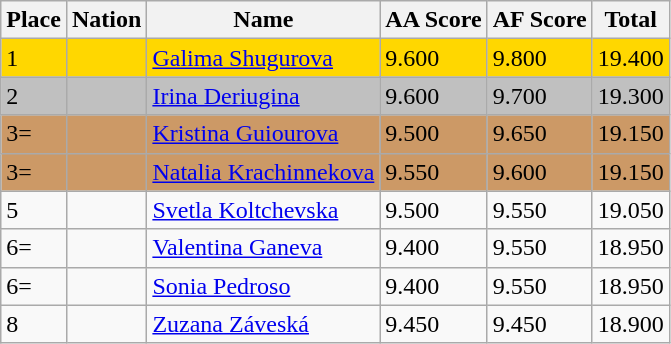<table class="wikitable">
<tr>
<th>Place</th>
<th>Nation</th>
<th>Name</th>
<th>AA Score</th>
<th>AF Score</th>
<th>Total</th>
</tr>
<tr bgcolor=gold>
<td>1</td>
<td></td>
<td><a href='#'>Galima Shugurova</a></td>
<td>9.600</td>
<td>9.800</td>
<td>19.400</td>
</tr>
<tr bgcolor=silver>
<td>2</td>
<td></td>
<td><a href='#'>Irina Deriugina</a></td>
<td>9.600</td>
<td>9.700</td>
<td>19.300</td>
</tr>
<tr bgcolor=cc9966>
<td>3=</td>
<td></td>
<td><a href='#'>Kristina Guiourova</a></td>
<td>9.500</td>
<td>9.650</td>
<td>19.150</td>
</tr>
<tr bgcolor=cc9966>
<td>3=</td>
<td></td>
<td><a href='#'>Natalia Krachinnekova</a></td>
<td>9.550</td>
<td>9.600</td>
<td>19.150</td>
</tr>
<tr>
<td>5</td>
<td></td>
<td><a href='#'>Svetla Koltchevska</a></td>
<td>9.500</td>
<td>9.550</td>
<td>19.050</td>
</tr>
<tr>
<td>6=</td>
<td></td>
<td><a href='#'>Valentina Ganeva</a></td>
<td>9.400</td>
<td>9.550</td>
<td>18.950</td>
</tr>
<tr>
<td>6=</td>
<td></td>
<td><a href='#'>Sonia Pedroso</a></td>
<td>9.400</td>
<td>9.550</td>
<td>18.950</td>
</tr>
<tr>
<td>8</td>
<td></td>
<td><a href='#'>Zuzana Záveská</a></td>
<td>9.450</td>
<td>9.450</td>
<td>18.900</td>
</tr>
</table>
